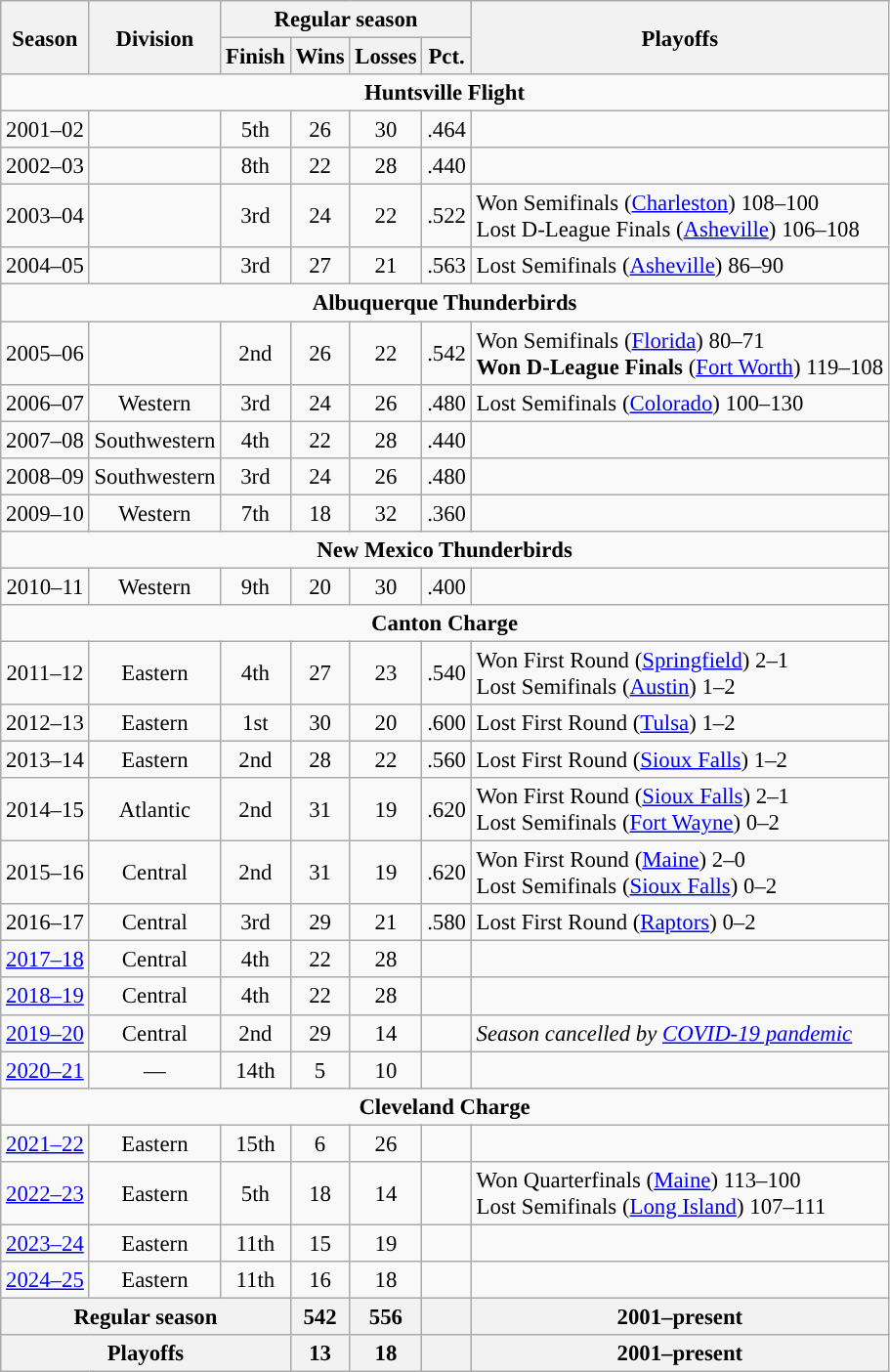<table class="wikitable" style="font-size:95%; text-align:center">
<tr>
<th rowspan=2>Season</th>
<th rowspan=2>Division</th>
<th colspan=4>Regular season</th>
<th rowspan=2>Playoffs</th>
</tr>
<tr>
<th>Finish</th>
<th>Wins</th>
<th>Losses</th>
<th>Pct.</th>
</tr>
<tr>
<td colspan=10 align="center" style=><strong>Huntsville Flight</strong></td>
</tr>
<tr>
<td>2001–02</td>
<td></td>
<td>5th</td>
<td>26</td>
<td>30</td>
<td>.464</td>
<td></td>
</tr>
<tr>
<td>2002–03</td>
<td></td>
<td>8th</td>
<td>22</td>
<td>28</td>
<td>.440</td>
<td></td>
</tr>
<tr>
<td>2003–04</td>
<td></td>
<td>3rd</td>
<td>24</td>
<td>22</td>
<td>.522</td>
<td align=left>Won Semifinals (<a href='#'>Charleston</a>) 108–100<br> Lost D-League Finals (<a href='#'>Asheville</a>) 106–108</td>
</tr>
<tr>
<td>2004–05</td>
<td></td>
<td>3rd</td>
<td>27</td>
<td>21</td>
<td>.563</td>
<td align=left>Lost Semifinals (<a href='#'>Asheville</a>) 86–90</td>
</tr>
<tr>
<td colspan=10 align="center"><strong>Albuquerque Thunderbirds</strong></td>
</tr>
<tr>
<td>2005–06</td>
<td></td>
<td>2nd</td>
<td>26</td>
<td>22</td>
<td>.542</td>
<td align=left>Won Semifinals (<a href='#'>Florida</a>) 80–71<br> <strong>Won D-League Finals</strong> (<a href='#'>Fort Worth</a>) 119–108</td>
</tr>
<tr>
<td>2006–07</td>
<td>Western</td>
<td>3rd</td>
<td>24</td>
<td>26</td>
<td>.480</td>
<td align=left>Lost Semifinals (<a href='#'>Colorado</a>) 100–130</td>
</tr>
<tr>
<td>2007–08</td>
<td>Southwestern</td>
<td>4th</td>
<td>22</td>
<td>28</td>
<td>.440</td>
<td></td>
</tr>
<tr>
<td>2008–09</td>
<td>Southwestern</td>
<td>3rd</td>
<td>24</td>
<td>26</td>
<td>.480</td>
<td></td>
</tr>
<tr>
<td>2009–10</td>
<td>Western</td>
<td>7th</td>
<td>18</td>
<td>32</td>
<td>.360</td>
<td></td>
</tr>
<tr>
<td colspan=10 align="center"><strong>New Mexico Thunderbirds</strong></td>
</tr>
<tr>
<td>2010–11</td>
<td>Western</td>
<td>9th</td>
<td>20</td>
<td>30</td>
<td>.400</td>
<td></td>
</tr>
<tr>
<td colspan=10 align="center"><strong>Canton Charge</strong></td>
</tr>
<tr>
<td>2011–12</td>
<td>Eastern</td>
<td>4th</td>
<td>27</td>
<td>23</td>
<td>.540</td>
<td align=left>Won First Round (<a href='#'>Springfield</a>) 2–1<br> Lost Semifinals (<a href='#'>Austin</a>) 1–2</td>
</tr>
<tr>
<td>2012–13</td>
<td>Eastern</td>
<td>1st</td>
<td>30</td>
<td>20</td>
<td>.600</td>
<td align=left>Lost First Round (<a href='#'>Tulsa</a>) 1–2</td>
</tr>
<tr>
<td>2013–14</td>
<td>Eastern</td>
<td>2nd</td>
<td>28</td>
<td>22</td>
<td>.560</td>
<td align=left>Lost First Round (<a href='#'>Sioux Falls</a>) 1–2</td>
</tr>
<tr>
<td>2014–15</td>
<td>Atlantic</td>
<td>2nd</td>
<td>31</td>
<td>19</td>
<td>.620</td>
<td align=left>Won First Round (<a href='#'>Sioux Falls</a>) 2–1<br> Lost Semifinals (<a href='#'>Fort Wayne</a>) 0–2</td>
</tr>
<tr>
<td>2015–16</td>
<td>Central</td>
<td>2nd</td>
<td>31</td>
<td>19</td>
<td>.620</td>
<td align=left>Won First Round (<a href='#'>Maine</a>) 2–0<br> Lost Semifinals (<a href='#'>Sioux Falls</a>) 0–2</td>
</tr>
<tr>
<td>2016–17</td>
<td>Central</td>
<td>3rd</td>
<td>29</td>
<td>21</td>
<td>.580</td>
<td align=left>Lost First Round (<a href='#'>Raptors</a>) 0–2</td>
</tr>
<tr>
<td><a href='#'>2017–18</a></td>
<td>Central</td>
<td>4th</td>
<td>22</td>
<td>28</td>
<td></td>
<td></td>
</tr>
<tr>
<td><a href='#'>2018–19</a></td>
<td>Central</td>
<td>4th</td>
<td>22</td>
<td>28</td>
<td></td>
<td></td>
</tr>
<tr>
<td><a href='#'>2019–20</a></td>
<td>Central</td>
<td>2nd</td>
<td>29</td>
<td>14</td>
<td></td>
<td align=left><em>Season cancelled by <a href='#'>COVID-19 pandemic</a></em></td>
</tr>
<tr>
<td><a href='#'>2020–21</a></td>
<td>—</td>
<td>14th</td>
<td>5</td>
<td>10</td>
<td></td>
<td align=left></td>
</tr>
<tr>
<td colspan=10 align="center"><strong>Cleveland Charge</strong></td>
</tr>
<tr>
<td><a href='#'>2021–22</a></td>
<td>Eastern</td>
<td>15th</td>
<td>6</td>
<td>26</td>
<td></td>
<td align=left></td>
</tr>
<tr>
<td><a href='#'>2022–23</a></td>
<td>Eastern</td>
<td>5th</td>
<td>18</td>
<td>14</td>
<td></td>
<td align=left>Won Quarterfinals (<a href='#'>Maine</a>) 113–100<br>Lost Semifinals (<a href='#'>Long Island</a>) 107–111</td>
</tr>
<tr>
<td><a href='#'>2023–24</a></td>
<td>Eastern</td>
<td>11th</td>
<td>15</td>
<td>19</td>
<td></td>
<td></td>
</tr>
<tr>
<td><a href='#'>2024–25</a></td>
<td>Eastern</td>
<td>11th</td>
<td>16</td>
<td>18</td>
<td></td>
<td></td>
</tr>
<tr>
<th colspan=3>Regular season</th>
<th>542</th>
<th>556</th>
<th></th>
<th>2001–present</th>
</tr>
<tr>
<th colspan=3>Playoffs</th>
<th>13</th>
<th>18</th>
<th></th>
<th>2001–present</th>
</tr>
</table>
